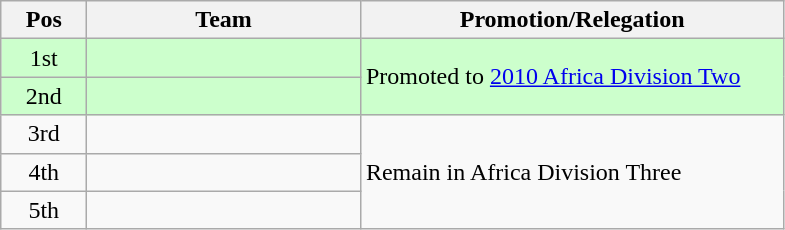<table class="wikitable">
<tr>
<th width=50>Pos</th>
<th width=175>Team</th>
<th width=275>Promotion/Relegation</th>
</tr>
<tr style="background:#ccffcc">
<td align="center">1st</td>
<td></td>
<td rowspan=2>Promoted to <a href='#'>2010 Africa Division Two</a></td>
</tr>
<tr style="background:#ccffcc">
<td align="center">2nd</td>
<td></td>
</tr>
<tr>
<td align="center">3rd</td>
<td></td>
<td rowspan=3>Remain in Africa Division Three</td>
</tr>
<tr>
<td align="center">4th</td>
<td></td>
</tr>
<tr>
<td align="center">5th</td>
<td></td>
</tr>
</table>
